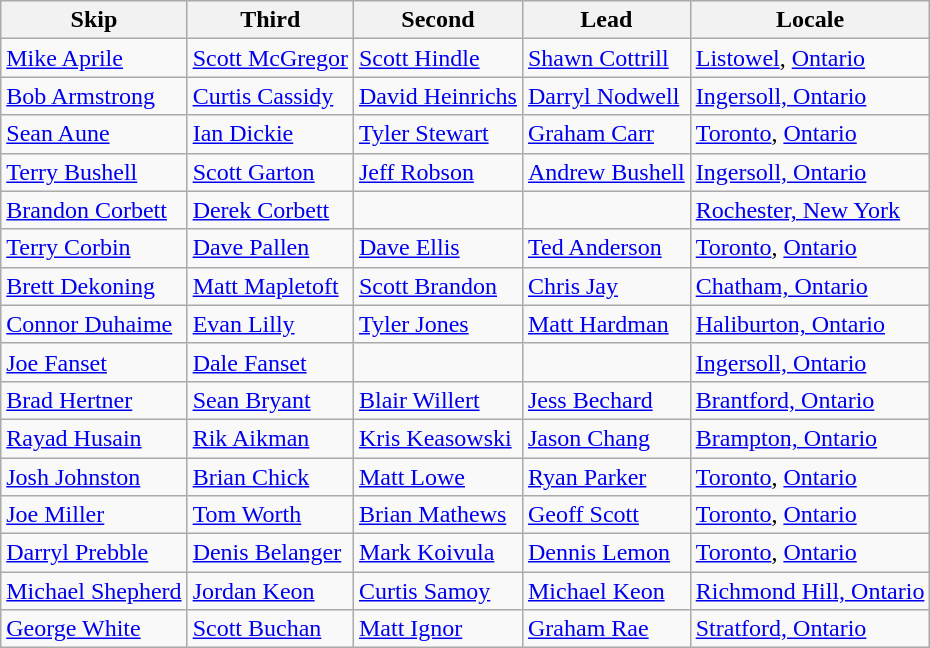<table class=wikitable>
<tr>
<th>Skip</th>
<th>Third</th>
<th>Second</th>
<th>Lead</th>
<th>Locale</th>
</tr>
<tr>
<td><a href='#'>Mike Aprile</a></td>
<td><a href='#'>Scott McGregor</a></td>
<td><a href='#'>Scott Hindle</a></td>
<td><a href='#'>Shawn Cottrill</a></td>
<td> <a href='#'>Listowel</a>, <a href='#'>Ontario</a></td>
</tr>
<tr>
<td><a href='#'> Bob Armstrong</a></td>
<td><a href='#'>Curtis Cassidy</a></td>
<td><a href='#'>David Heinrichs</a></td>
<td><a href='#'>Darryl Nodwell</a></td>
<td> <a href='#'>Ingersoll, Ontario</a></td>
</tr>
<tr>
<td><a href='#'>Sean Aune</a></td>
<td><a href='#'>Ian Dickie</a></td>
<td><a href='#'> Tyler Stewart</a></td>
<td><a href='#'> Graham Carr</a></td>
<td> <a href='#'>Toronto</a>, <a href='#'>Ontario</a></td>
</tr>
<tr>
<td><a href='#'>Terry Bushell</a></td>
<td><a href='#'>Scott Garton</a></td>
<td><a href='#'>Jeff Robson</a></td>
<td><a href='#'>Andrew Bushell</a></td>
<td> <a href='#'>Ingersoll, Ontario</a></td>
</tr>
<tr>
<td><a href='#'>Brandon Corbett</a></td>
<td><a href='#'>Derek Corbett</a></td>
<td></td>
<td></td>
<td> <a href='#'>Rochester, New York</a></td>
</tr>
<tr>
<td><a href='#'>Terry Corbin</a></td>
<td><a href='#'>Dave Pallen</a></td>
<td><a href='#'>Dave Ellis</a></td>
<td><a href='#'> Ted Anderson</a></td>
<td> <a href='#'>Toronto</a>, <a href='#'>Ontario</a></td>
</tr>
<tr>
<td><a href='#'>Brett Dekoning</a></td>
<td><a href='#'>Matt Mapletoft</a></td>
<td><a href='#'>Scott Brandon</a></td>
<td><a href='#'>Chris Jay</a></td>
<td> <a href='#'>Chatham, Ontario</a></td>
</tr>
<tr>
<td><a href='#'>Connor Duhaime</a></td>
<td><a href='#'>Evan Lilly</a></td>
<td><a href='#'>Tyler Jones</a></td>
<td><a href='#'>Matt Hardman</a></td>
<td> <a href='#'>Haliburton, Ontario</a></td>
</tr>
<tr>
<td><a href='#'>Joe Fanset</a></td>
<td><a href='#'>Dale Fanset</a></td>
<td></td>
<td></td>
<td> <a href='#'>Ingersoll, Ontario</a></td>
</tr>
<tr>
<td><a href='#'>Brad Hertner</a></td>
<td><a href='#'>Sean Bryant</a></td>
<td><a href='#'>Blair Willert</a></td>
<td><a href='#'>Jess Bechard</a></td>
<td> <a href='#'>Brantford, Ontario</a></td>
</tr>
<tr>
<td><a href='#'>Rayad Husain</a></td>
<td><a href='#'>Rik Aikman</a></td>
<td><a href='#'>Kris Keasowski</a></td>
<td><a href='#'>Jason Chang</a></td>
<td> <a href='#'>Brampton, Ontario</a></td>
</tr>
<tr>
<td><a href='#'>Josh Johnston</a></td>
<td><a href='#'>Brian Chick</a></td>
<td><a href='#'>Matt Lowe</a></td>
<td><a href='#'>Ryan Parker</a></td>
<td> <a href='#'>Toronto</a>, <a href='#'>Ontario</a></td>
</tr>
<tr>
<td><a href='#'>Joe Miller</a></td>
<td><a href='#'>Tom Worth</a></td>
<td><a href='#'>Brian Mathews</a></td>
<td><a href='#'>Geoff Scott</a></td>
<td> <a href='#'>Toronto</a>, <a href='#'>Ontario</a></td>
</tr>
<tr>
<td><a href='#'>Darryl Prebble</a></td>
<td><a href='#'>Denis Belanger</a></td>
<td><a href='#'>Mark Koivula</a></td>
<td><a href='#'>Dennis Lemon</a></td>
<td> <a href='#'>Toronto</a>, <a href='#'>Ontario</a></td>
</tr>
<tr>
<td><a href='#'>Michael Shepherd</a></td>
<td><a href='#'>Jordan Keon</a></td>
<td><a href='#'>Curtis Samoy</a></td>
<td><a href='#'>Michael Keon</a></td>
<td> <a href='#'>Richmond Hill, Ontario</a></td>
</tr>
<tr>
<td><a href='#'>George White</a></td>
<td><a href='#'>Scott Buchan</a></td>
<td><a href='#'>Matt Ignor</a></td>
<td><a href='#'>Graham Rae</a></td>
<td> <a href='#'>Stratford, Ontario</a></td>
</tr>
</table>
